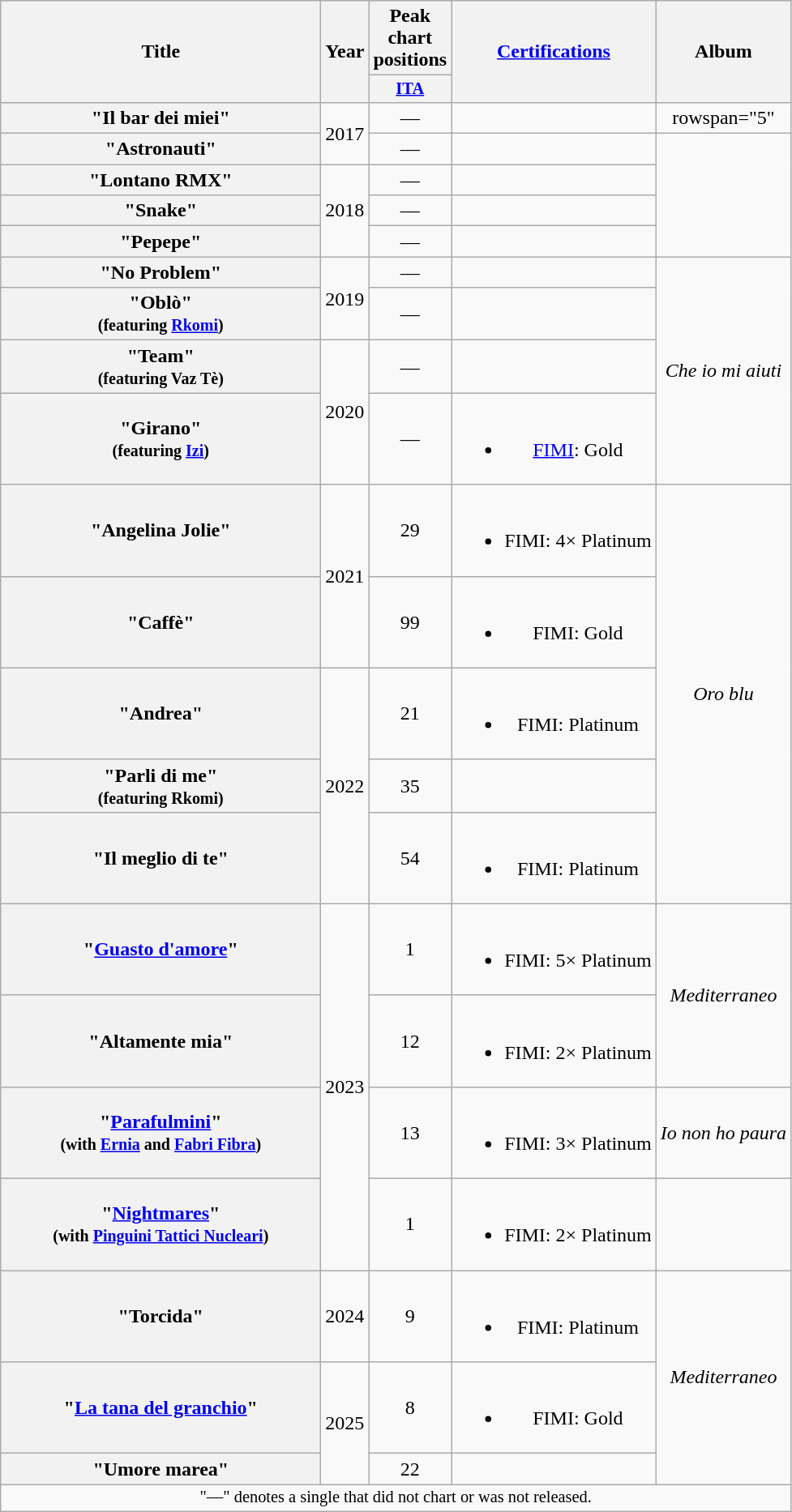<table class="wikitable plainrowheaders" style="text-align:center;">
<tr>
<th scope="col" rowspan="2" style="width:16em;">Title</th>
<th scope="col" rowspan="2" style="width:1em;">Year</th>
<th scope="col" colspan="1">Peak chart positions</th>
<th scope="col" rowspan="2"><a href='#'>Certifications</a></th>
<th scope="col" rowspan="2">Album</th>
</tr>
<tr>
<th scope="col" style="width:3em;font-size:85%;"><a href='#'>ITA</a><br></th>
</tr>
<tr>
<th scope="row">"Il bar dei miei"</th>
<td rowspan="2">2017</td>
<td>—</td>
<td></td>
<td>rowspan="5" </td>
</tr>
<tr>
<th scope="row">"Astronauti"</th>
<td>—</td>
<td></td>
</tr>
<tr>
<th scope="row">"Lontano RMX"</th>
<td rowspan="3">2018</td>
<td>—</td>
<td></td>
</tr>
<tr>
<th scope="row">"Snake"</th>
<td>—</td>
<td></td>
</tr>
<tr>
<th scope="row">"Pepepe"</th>
<td>—</td>
<td></td>
</tr>
<tr>
<th scope="row">"No Problem"</th>
<td rowspan="2">2019</td>
<td>—</td>
<td></td>
<td rowspan="4"><em>Che io mi aiuti</em></td>
</tr>
<tr>
<th scope="row">"Oblò"<br><small>(featuring <a href='#'>Rkomi</a>)</small></th>
<td>—</td>
<td></td>
</tr>
<tr>
<th scope="row">"Team"<br><small>(featuring Vaz Tè)</small></th>
<td rowspan="2">2020</td>
<td>—</td>
<td></td>
</tr>
<tr>
<th scope="row">"Girano"<br><small>(featuring <a href='#'>Izi</a>)</small></th>
<td>—</td>
<td><br><ul><li><a href='#'>FIMI</a>: Gold</li></ul></td>
</tr>
<tr>
<th scope="row">"Angelina Jolie"</th>
<td rowspan="2">2021</td>
<td>29</td>
<td><br><ul><li>FIMI: 4× Platinum</li></ul></td>
<td rowspan="5"><em>Oro blu</em></td>
</tr>
<tr>
<th scope="row">"Caffè"</th>
<td>99</td>
<td><br><ul><li>FIMI: Gold</li></ul></td>
</tr>
<tr>
<th scope="row">"Andrea"</th>
<td rowspan="3">2022</td>
<td>21</td>
<td><br><ul><li>FIMI: Platinum</li></ul></td>
</tr>
<tr>
<th scope="row">"Parli di me"<br><small>(featuring Rkomi)</small></th>
<td>35</td>
<td></td>
</tr>
<tr>
<th scope="row">"Il meglio di te"</th>
<td>54</td>
<td><br><ul><li>FIMI: Platinum</li></ul></td>
</tr>
<tr>
<th scope="row">"<a href='#'>Guasto d'amore</a>"</th>
<td rowspan="4">2023</td>
<td>1</td>
<td><br><ul><li>FIMI: 5× Platinum</li></ul></td>
<td rowspan="2"><em>Mediterraneo</em></td>
</tr>
<tr>
<th scope="row">"Altamente mia"</th>
<td>12</td>
<td><br><ul><li>FIMI: 2× Platinum</li></ul></td>
</tr>
<tr>
<th scope="row">"<a href='#'>Parafulmini</a>"<br><small>(with <a href='#'>Ernia</a> and <a href='#'>Fabri Fibra</a>)</small></th>
<td>13</td>
<td><br><ul><li>FIMI: 3× Platinum</li></ul></td>
<td><em>Io non ho paura</em></td>
</tr>
<tr>
<th scope="row">"<a href='#'>Nightmares</a>"<br><small>(with <a href='#'>Pinguini Tattici Nucleari</a>)</small></th>
<td>1</td>
<td><br><ul><li>FIMI: 2× Platinum</li></ul></td>
<td></td>
</tr>
<tr>
<th scope="row">"Torcida"</th>
<td>2024</td>
<td>9</td>
<td><br><ul><li>FIMI: Platinum</li></ul></td>
<td rowspan="3"><em>Mediterraneo</em></td>
</tr>
<tr>
<th scope="row">"<a href='#'>La tana del granchio</a>"</th>
<td rowspan="2">2025</td>
<td>8</td>
<td><br><ul><li>FIMI: Gold</li></ul></td>
</tr>
<tr>
<th scope="row">"Umore marea"</th>
<td>22<br></td>
<td></td>
</tr>
<tr>
<td colspan="5" style="font-size:85%;">"—" denotes a single that did not chart or was not released.</td>
</tr>
</table>
